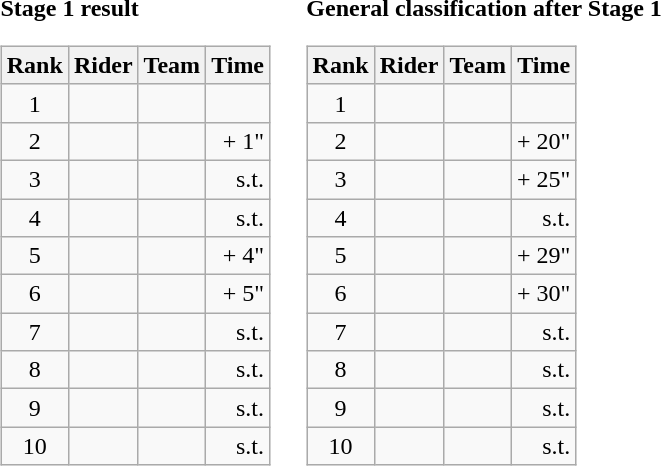<table>
<tr>
<td><strong>Stage 1 result</strong><br><table class="wikitable">
<tr>
<th scope="col">Rank</th>
<th scope="col">Rider</th>
<th scope="col">Team</th>
<th scope="col">Time</th>
</tr>
<tr>
<td style="text-align:center;">1</td>
<td></td>
<td></td>
<td style="text-align:right;"></td>
</tr>
<tr>
<td style="text-align:center;">2</td>
<td></td>
<td></td>
<td style="text-align:right;">+ 1"</td>
</tr>
<tr>
<td style="text-align:center;">3</td>
<td></td>
<td></td>
<td style="text-align:right;">s.t.</td>
</tr>
<tr>
<td style="text-align:center;">4</td>
<td></td>
<td></td>
<td style="text-align:right;">s.t.</td>
</tr>
<tr>
<td style="text-align:center;">5</td>
<td></td>
<td></td>
<td style="text-align:right;">+ 4"</td>
</tr>
<tr>
<td style="text-align:center;">6</td>
<td></td>
<td></td>
<td style="text-align:right;">+ 5"</td>
</tr>
<tr>
<td style="text-align:center;">7</td>
<td></td>
<td></td>
<td style="text-align:right;">s.t.</td>
</tr>
<tr>
<td style="text-align:center;">8</td>
<td></td>
<td></td>
<td style="text-align:right;">s.t.</td>
</tr>
<tr>
<td style="text-align:center;">9</td>
<td></td>
<td></td>
<td style="text-align:right;">s.t.</td>
</tr>
<tr>
<td style="text-align:center;">10</td>
<td></td>
<td></td>
<td style="text-align:right;">s.t.</td>
</tr>
</table>
</td>
<td></td>
<td><strong>General classification after Stage 1</strong><br><table class="wikitable">
<tr>
<th scope="col">Rank</th>
<th scope="col">Rider</th>
<th scope="col">Team</th>
<th scope="col">Time</th>
</tr>
<tr>
<td style="text-align:center;">1</td>
<td></td>
<td></td>
<td style="text-align:right;"></td>
</tr>
<tr>
<td style="text-align:center;">2</td>
<td></td>
<td></td>
<td style="text-align:right;">+ 20"</td>
</tr>
<tr>
<td style="text-align:center;">3</td>
<td></td>
<td></td>
<td style="text-align:right;">+ 25"</td>
</tr>
<tr>
<td style="text-align:center;">4</td>
<td></td>
<td></td>
<td style="text-align:right;">s.t.</td>
</tr>
<tr>
<td style="text-align:center;">5</td>
<td></td>
<td></td>
<td style="text-align:right;">+ 29"</td>
</tr>
<tr>
<td style="text-align:center;">6</td>
<td></td>
<td></td>
<td style="text-align:right;">+ 30"</td>
</tr>
<tr>
<td style="text-align:center;">7</td>
<td></td>
<td></td>
<td style="text-align:right;">s.t.</td>
</tr>
<tr>
<td style="text-align:center;">8</td>
<td></td>
<td></td>
<td style="text-align:right;">s.t.</td>
</tr>
<tr>
<td style="text-align:center;">9</td>
<td></td>
<td></td>
<td style="text-align:right;">s.t.</td>
</tr>
<tr>
<td style="text-align:center;">10</td>
<td></td>
<td></td>
<td style="text-align:right;">s.t.</td>
</tr>
</table>
</td>
</tr>
</table>
